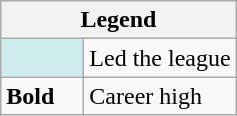<table class="wikitable">
<tr>
<th colspan="2">Legend</th>
</tr>
<tr>
<td style="background:#cfecec; width:3em;"></td>
<td>Led the league</td>
</tr>
<tr>
<td><strong>Bold</strong></td>
<td>Career high</td>
</tr>
</table>
